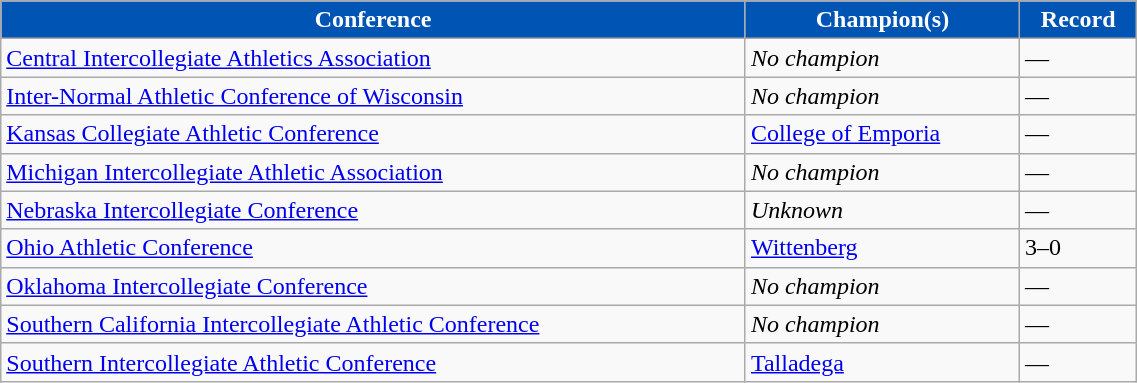<table class="wikitable" width="60%">
<tr>
<th style="background:#0054B3; color:#FFFFFF;">Conference</th>
<th style="background:#0054B3; color:#FFFFFF;">Champion(s)</th>
<th style="background:#0054B3; color:#FFFFFF;">Record</th>
</tr>
<tr align="left">
<td><a href='#'>Central Intercollegiate Athletics Association</a></td>
<td><em>No champion</em></td>
<td>—</td>
</tr>
<tr align="left">
<td><a href='#'>Inter-Normal Athletic Conference of Wisconsin</a></td>
<td><em>No champion</em></td>
<td>—</td>
</tr>
<tr align="left">
<td><a href='#'>Kansas Collegiate Athletic Conference</a></td>
<td><a href='#'>College of Emporia</a></td>
<td>—</td>
</tr>
<tr align="left">
<td><a href='#'>Michigan Intercollegiate Athletic Association</a></td>
<td><em>No champion</em></td>
<td>—</td>
</tr>
<tr align="left">
<td><a href='#'>Nebraska Intercollegiate Conference</a></td>
<td><em>Unknown</em></td>
<td>—</td>
</tr>
<tr align="left">
<td><a href='#'>Ohio Athletic Conference</a></td>
<td><a href='#'>Wittenberg</a></td>
<td>3–0</td>
</tr>
<tr align="left">
<td><a href='#'>Oklahoma Intercollegiate Conference</a></td>
<td><em>No champion</em></td>
<td>—</td>
</tr>
<tr align="left">
<td><a href='#'>Southern California Intercollegiate Athletic Conference</a></td>
<td><em>No champion</em></td>
<td>—</td>
</tr>
<tr align="left">
<td><a href='#'>Southern Intercollegiate Athletic Conference</a></td>
<td><a href='#'>Talladega</a></td>
<td>—</td>
</tr>
</table>
